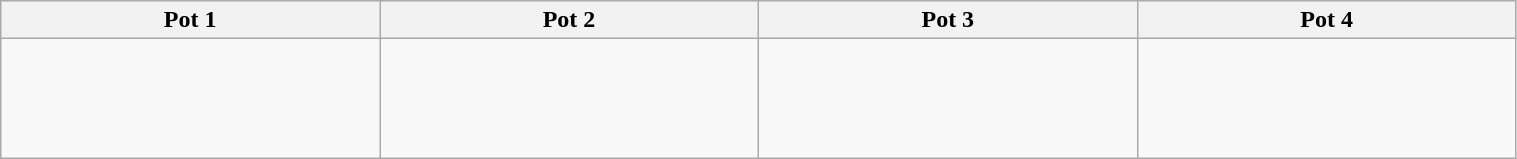<table class="wikitable" style="width:80%;">
<tr>
<th width=15%><strong>Pot 1</strong></th>
<th width=15%><strong>Pot 2</strong></th>
<th width=15%><strong>Pot 3</strong></th>
<th width=15%><strong>Pot 4</strong></th>
</tr>
<tr>
<td><br> <br>
 <br>
 <br>
</td>
<td><br> <br>
 <br>
 <br>
</td>
<td><br> <br>
 <br>
 <br>
</td>
<td><br> <br>
 <br>
 <br>
</td>
</tr>
</table>
